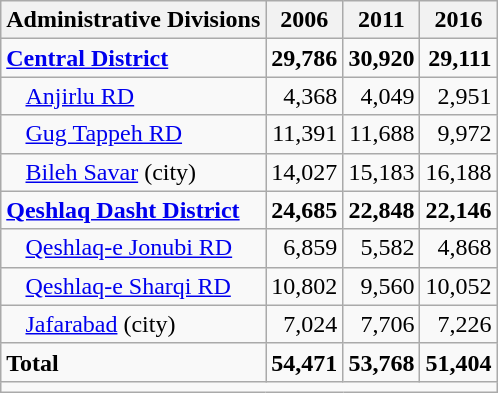<table class="wikitable">
<tr>
<th>Administrative Divisions</th>
<th>2006</th>
<th>2011</th>
<th>2016</th>
</tr>
<tr>
<td><strong><a href='#'>Central District</a></strong></td>
<td style="text-align: right;"><strong>29,786</strong></td>
<td style="text-align: right;"><strong>30,920</strong></td>
<td style="text-align: right;"><strong>29,111</strong></td>
</tr>
<tr>
<td style="padding-left: 1em;"><a href='#'>Anjirlu RD</a></td>
<td style="text-align: right;">4,368</td>
<td style="text-align: right;">4,049</td>
<td style="text-align: right;">2,951</td>
</tr>
<tr>
<td style="padding-left: 1em;"><a href='#'>Gug Tappeh RD</a></td>
<td style="text-align: right;">11,391</td>
<td style="text-align: right;">11,688</td>
<td style="text-align: right;">9,972</td>
</tr>
<tr>
<td style="padding-left: 1em;"><a href='#'>Bileh Savar</a> (city)</td>
<td style="text-align: right;">14,027</td>
<td style="text-align: right;">15,183</td>
<td style="text-align: right;">16,188</td>
</tr>
<tr>
<td><strong><a href='#'>Qeshlaq Dasht District</a></strong></td>
<td style="text-align: right;"><strong>24,685</strong></td>
<td style="text-align: right;"><strong>22,848</strong></td>
<td style="text-align: right;"><strong>22,146</strong></td>
</tr>
<tr>
<td style="padding-left: 1em;"><a href='#'>Qeshlaq-e Jonubi RD</a></td>
<td style="text-align: right;">6,859</td>
<td style="text-align: right;">5,582</td>
<td style="text-align: right;">4,868</td>
</tr>
<tr>
<td style="padding-left: 1em;"><a href='#'>Qeshlaq-e Sharqi RD</a></td>
<td style="text-align: right;">10,802</td>
<td style="text-align: right;">9,560</td>
<td style="text-align: right;">10,052</td>
</tr>
<tr>
<td style="padding-left: 1em;"><a href='#'>Jafarabad</a> (city)</td>
<td style="text-align: right;">7,024</td>
<td style="text-align: right;">7,706</td>
<td style="text-align: right;">7,226</td>
</tr>
<tr>
<td><strong>Total</strong></td>
<td style="text-align: right;"><strong>54,471</strong></td>
<td style="text-align: right;"><strong>53,768</strong></td>
<td style="text-align: right;"><strong>51,404</strong></td>
</tr>
<tr>
<td colspan=4></td>
</tr>
</table>
